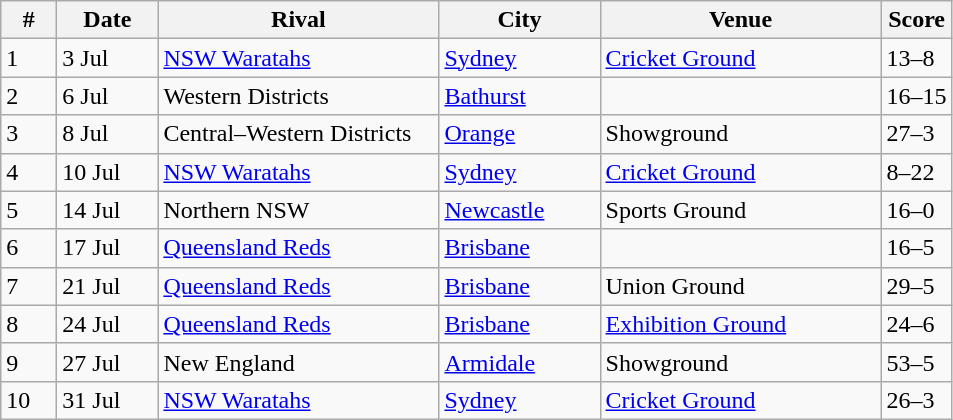<table class="wikitable sortable">
<tr>
<th width=30px>#</th>
<th width=60px>Date</th>
<th width=180px>Rival</th>
<th width=100px>City</th>
<th width=180px>Venue</th>
<th width=40px>Score</th>
</tr>
<tr>
<td>1</td>
<td>3 Jul</td>
<td><a href='#'>NSW Waratahs</a></td>
<td><a href='#'>Sydney</a></td>
<td><a href='#'>Cricket Ground</a></td>
<td>13–8</td>
</tr>
<tr>
<td>2</td>
<td>6 Jul</td>
<td>Western Districts</td>
<td><a href='#'>Bathurst</a></td>
<td></td>
<td>16–15</td>
</tr>
<tr>
<td>3</td>
<td>8 Jul</td>
<td>Central–Western Districts</td>
<td><a href='#'>Orange</a></td>
<td>Showground</td>
<td>27–3</td>
</tr>
<tr>
<td>4</td>
<td>10 Jul</td>
<td><a href='#'>NSW Waratahs</a></td>
<td><a href='#'>Sydney</a></td>
<td><a href='#'>Cricket Ground</a></td>
<td>8–22</td>
</tr>
<tr>
<td>5</td>
<td>14 Jul</td>
<td>Northern NSW</td>
<td><a href='#'>Newcastle</a></td>
<td>Sports Ground</td>
<td>16–0</td>
</tr>
<tr>
<td>6</td>
<td>17 Jul</td>
<td><a href='#'>Queensland Reds</a></td>
<td><a href='#'>Brisbane</a></td>
<td></td>
<td>16–5</td>
</tr>
<tr>
<td>7</td>
<td>21 Jul</td>
<td><a href='#'>Queensland Reds</a></td>
<td><a href='#'>Brisbane</a></td>
<td>Union Ground</td>
<td>29–5</td>
</tr>
<tr>
<td>8</td>
<td>24 Jul</td>
<td><a href='#'>Queensland Reds</a></td>
<td><a href='#'>Brisbane</a></td>
<td><a href='#'>Exhibition Ground</a></td>
<td>24–6</td>
</tr>
<tr>
<td>9</td>
<td>27 Jul</td>
<td>New England</td>
<td><a href='#'>Armidale</a></td>
<td>Showground</td>
<td>53–5</td>
</tr>
<tr>
<td>10</td>
<td>31 Jul</td>
<td><a href='#'>NSW Waratahs</a></td>
<td><a href='#'>Sydney</a></td>
<td><a href='#'>Cricket Ground</a></td>
<td>26–3</td>
</tr>
</table>
